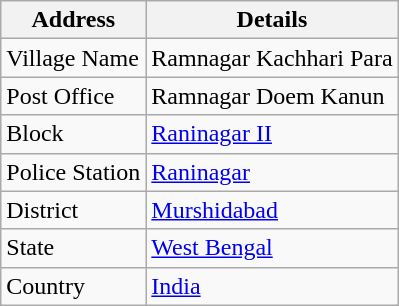<table class="wikitable">
<tr>
<th>Address</th>
<th>Details</th>
</tr>
<tr>
<td>Village Name</td>
<td>Ramnagar Kachhari Para</td>
</tr>
<tr>
<td>Post Office</td>
<td>Ramnagar Doem Kanun</td>
</tr>
<tr>
<td>Block</td>
<td><a href='#'>Raninagar II</a></td>
</tr>
<tr>
<td>Police Station</td>
<td><a href='#'>Raninagar</a></td>
</tr>
<tr>
<td>District</td>
<td><a href='#'>Murshidabad</a></td>
</tr>
<tr>
<td>State</td>
<td><a href='#'>West Bengal</a></td>
</tr>
<tr>
<td>Country</td>
<td> <a href='#'>India</a></td>
</tr>
</table>
